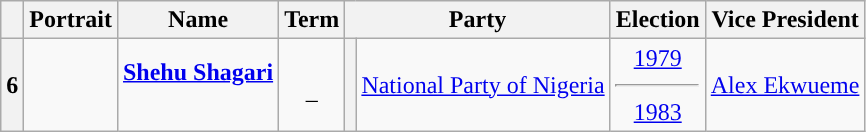<table class="wikitable sortable sticky-header" style=text-align:center;>
<tr>
<th scope=col></th>
<th scope=col class=unsortable>Portrait</th>
<th scope=col>Name<br></th>
<th scope=col class=unsortable>Term</th>
<th scope=col colspan=2>Party</th>
<th scope=col class=unsortable>Election</th>
<th scope=col class=unsortable>Vice President</th>
</tr>
<tr>
<th scope=row>6</th>
<td></td>
<td><strong><a href='#'>Shehu Shagari</a></strong><br><br></td>
<td><br>–<br></td>
<th style="background:"></th>
<td><a href='#'>National Party of Nigeria</a></td>
<td class=nowrap><a href='#'>1979</a><hr><a href='#'>1983</a></td>
<td><a href='#'>Alex Ekwueme</a></td>
</tr>
</table>
